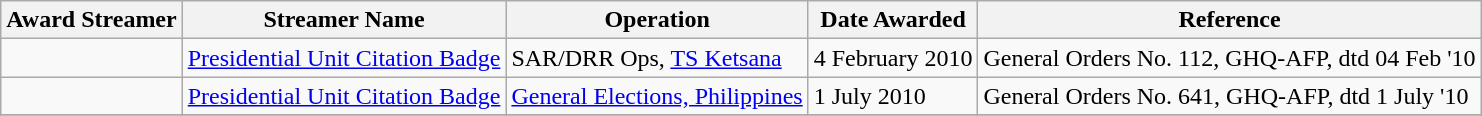<table class="wikitable">
<tr>
<th>Award Streamer</th>
<th>Streamer Name</th>
<th>Operation</th>
<th>Date Awarded</th>
<th>Reference</th>
</tr>
<tr>
<td></td>
<td><a href='#'>Presidential Unit Citation Badge</a></td>
<td>SAR/DRR Ops, <a href='#'>TS Ketsana</a></td>
<td>4 February 2010</td>
<td>General Orders No. 112, GHQ-AFP, dtd 04 Feb '10</td>
</tr>
<tr>
<td></td>
<td><a href='#'>Presidential Unit Citation Badge</a></td>
<td><a href='#'>General Elections, Philippines</a></td>
<td>1 July 2010</td>
<td>General Orders No. 641, GHQ-AFP, dtd 1 July '10</td>
</tr>
<tr>
</tr>
</table>
